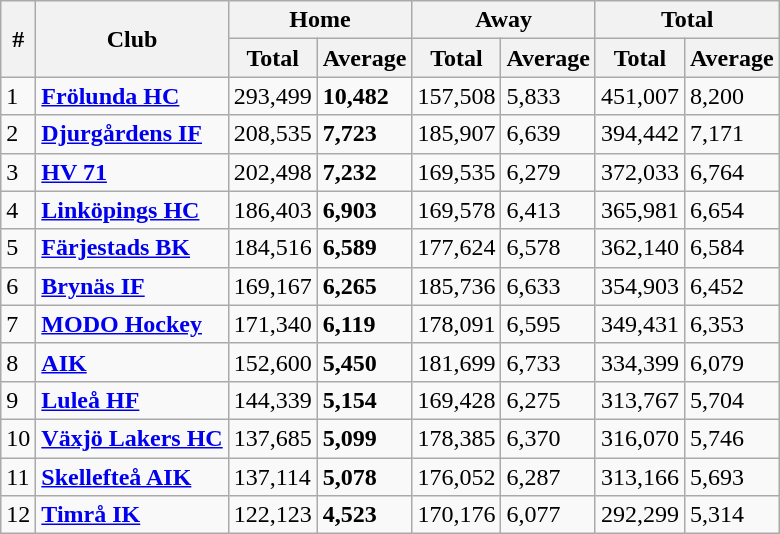<table class="wikitable">
<tr>
<th rowspan=2>#</th>
<th rowspan=2>Club</th>
<th colspan=2>Home</th>
<th colspan=2>Away</th>
<th colspan=2>Total</th>
</tr>
<tr>
<th>Total</th>
<th>Average</th>
<th>Total</th>
<th>Average</th>
<th>Total</th>
<th>Average</th>
</tr>
<tr>
<td>1</td>
<td><strong><a href='#'>Frölunda HC</a></strong></td>
<td>293,499</td>
<td><strong>10,482</strong></td>
<td>157,508</td>
<td>5,833</td>
<td>451,007</td>
<td>8,200</td>
</tr>
<tr>
<td>2</td>
<td><strong><a href='#'>Djurgårdens IF</a></strong></td>
<td>208,535</td>
<td><strong>7,723</strong></td>
<td>185,907</td>
<td>6,639</td>
<td>394,442</td>
<td>7,171</td>
</tr>
<tr>
<td>3</td>
<td><strong><a href='#'>HV 71</a></strong></td>
<td>202,498</td>
<td><strong>7,232</strong></td>
<td>169,535</td>
<td>6,279</td>
<td>372,033</td>
<td>6,764</td>
</tr>
<tr>
<td>4</td>
<td><strong><a href='#'>Linköpings HC</a></strong></td>
<td>186,403</td>
<td><strong>6,903</strong></td>
<td>169,578</td>
<td>6,413</td>
<td>365,981</td>
<td>6,654</td>
</tr>
<tr>
<td>5</td>
<td><strong><a href='#'>Färjestads BK</a></strong></td>
<td>184,516</td>
<td><strong>6,589</strong></td>
<td>177,624</td>
<td>6,578</td>
<td>362,140</td>
<td>6,584</td>
</tr>
<tr>
<td>6</td>
<td><strong><a href='#'>Brynäs IF</a></strong></td>
<td>169,167</td>
<td><strong>6,265</strong></td>
<td>185,736</td>
<td>6,633</td>
<td>354,903</td>
<td>6,452</td>
</tr>
<tr>
<td>7</td>
<td><strong><a href='#'>MODO Hockey</a></strong></td>
<td>171,340</td>
<td><strong>6,119</strong></td>
<td>178,091</td>
<td>6,595</td>
<td>349,431</td>
<td>6,353</td>
</tr>
<tr>
<td>8</td>
<td><strong><a href='#'>AIK</a></strong></td>
<td>152,600</td>
<td><strong>5,450</strong></td>
<td>181,699</td>
<td>6,733</td>
<td>334,399</td>
<td>6,079</td>
</tr>
<tr>
<td>9</td>
<td><strong><a href='#'>Luleå HF</a></strong></td>
<td>144,339</td>
<td><strong>5,154</strong></td>
<td>169,428</td>
<td>6,275</td>
<td>313,767</td>
<td>5,704</td>
</tr>
<tr>
<td>10</td>
<td><strong><a href='#'>Växjö Lakers HC</a></strong></td>
<td>137,685</td>
<td><strong>5,099</strong></td>
<td>178,385</td>
<td>6,370</td>
<td>316,070</td>
<td>5,746</td>
</tr>
<tr>
<td>11</td>
<td><strong><a href='#'>Skellefteå AIK</a></strong></td>
<td>137,114</td>
<td><strong>5,078</strong></td>
<td>176,052</td>
<td>6,287</td>
<td>313,166</td>
<td>5,693</td>
</tr>
<tr>
<td>12</td>
<td><strong><a href='#'>Timrå IK</a></strong></td>
<td>122,123</td>
<td><strong>4,523</strong></td>
<td>170,176</td>
<td>6,077</td>
<td>292,299</td>
<td>5,314</td>
</tr>
</table>
